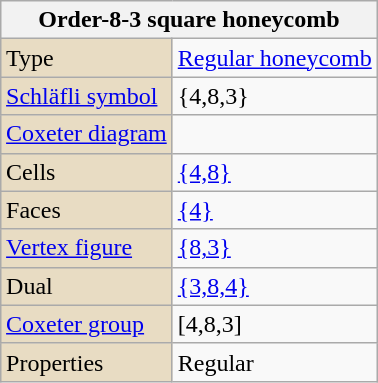<table class="wikitable" align="right" style="margin-left:10px">
<tr>
<th bgcolor=#e8dcc3 colspan=2>Order-8-3 square honeycomb</th>
</tr>
<tr>
<td bgcolor=#e8dcc3>Type</td>
<td><a href='#'>Regular honeycomb</a></td>
</tr>
<tr>
<td bgcolor=#e8dcc3><a href='#'>Schläfli symbol</a></td>
<td>{4,8,3}</td>
</tr>
<tr>
<td bgcolor=#e8dcc3><a href='#'>Coxeter diagram</a></td>
<td></td>
</tr>
<tr>
<td bgcolor=#e8dcc3>Cells</td>
<td><a href='#'>{4,8}</a> </td>
</tr>
<tr>
<td bgcolor=#e8dcc3>Faces</td>
<td><a href='#'>{4}</a></td>
</tr>
<tr>
<td bgcolor=#e8dcc3><a href='#'>Vertex figure</a></td>
<td><a href='#'>{8,3}</a></td>
</tr>
<tr>
<td bgcolor=#e8dcc3>Dual</td>
<td><a href='#'>{3,8,4}</a></td>
</tr>
<tr>
<td bgcolor=#e8dcc3><a href='#'>Coxeter group</a></td>
<td>[4,8,3]</td>
</tr>
<tr>
<td bgcolor=#e8dcc3>Properties</td>
<td>Regular</td>
</tr>
</table>
